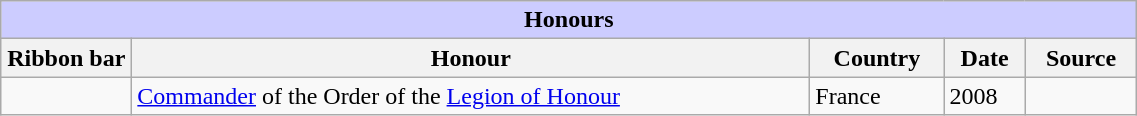<table class="wikitable" style="width:60%;">
<tr style="background:#ccf; text-align:center;">
<td colspan=5><strong>Honours</strong></td>
</tr>
<tr>
<th style="width:80px;">Ribbon bar</th>
<th>Honour</th>
<th>Country</th>
<th>Date</th>
<th>Source</th>
</tr>
<tr>
<td></td>
<td><a href='#'>Commander</a> of the Order of the <a href='#'>Legion of Honour</a></td>
<td>France</td>
<td>2008</td>
<td></td>
</tr>
</table>
